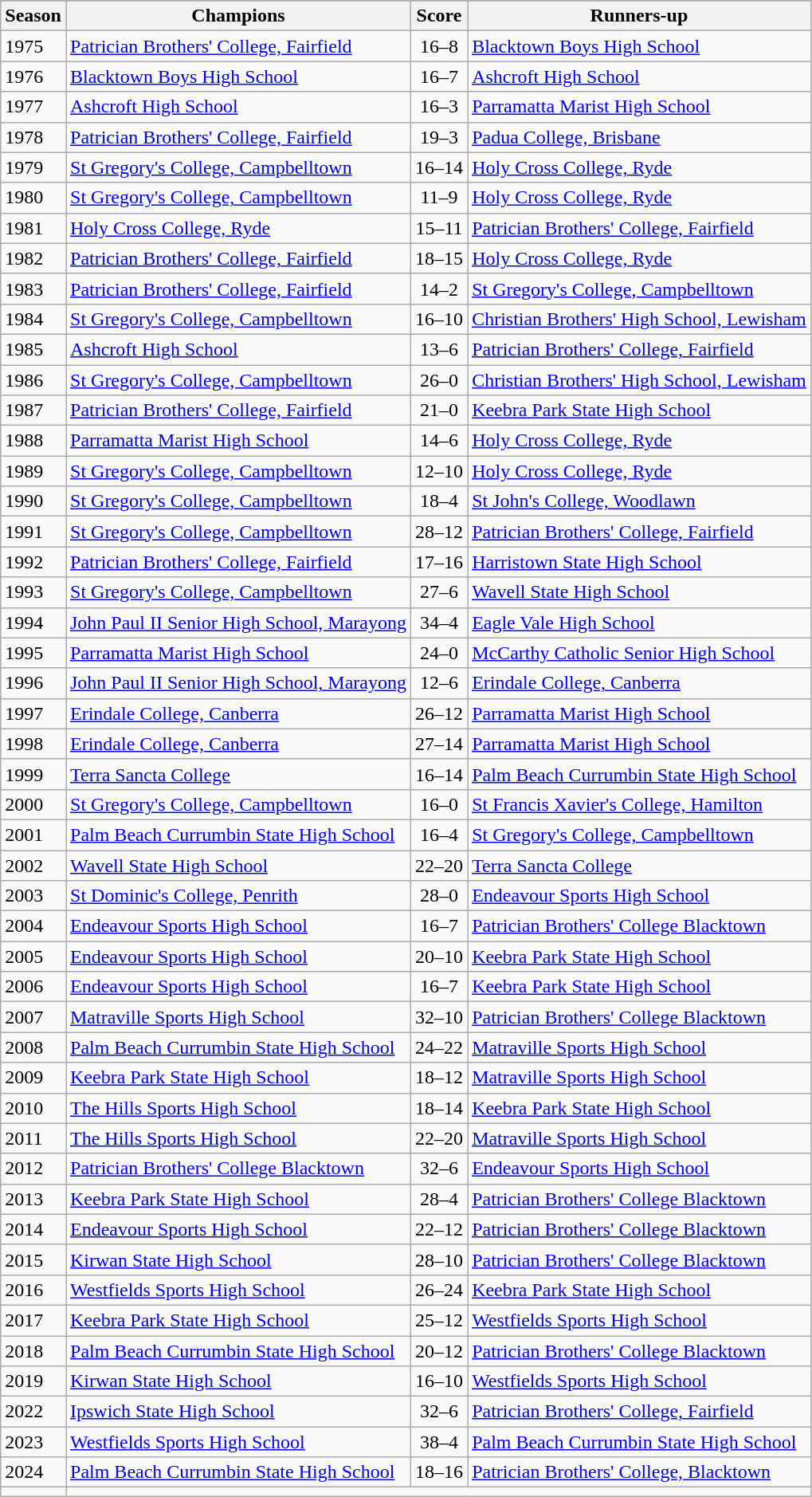<table class="wikitable">
<tr>
</tr>
<tr>
<th>Season</th>
<th>Champions</th>
<th>Score</th>
<th>Runners-up</th>
</tr>
<tr>
<td>1975</td>
<td><a href='#'>Patrician Brothers' College, Fairfield</a></td>
<td align=center>16–8</td>
<td><a href='#'>Blacktown Boys High School</a></td>
</tr>
<tr>
<td>1976</td>
<td><a href='#'>Blacktown Boys High School</a></td>
<td align=center>16–7</td>
<td><a href='#'>Ashcroft High School</a></td>
</tr>
<tr>
<td>1977</td>
<td><a href='#'>Ashcroft High School</a></td>
<td align=center>16–3</td>
<td><a href='#'>Parramatta Marist High School</a></td>
</tr>
<tr>
<td>1978</td>
<td><a href='#'>Patrician Brothers' College, Fairfield</a></td>
<td align=center>19–3</td>
<td><a href='#'>Padua College, Brisbane</a></td>
</tr>
<tr>
<td>1979</td>
<td><a href='#'>St Gregory's College, Campbelltown</a></td>
<td align=center>16–14</td>
<td><a href='#'>Holy Cross College, Ryde</a></td>
</tr>
<tr>
<td>1980</td>
<td><a href='#'>St Gregory's College, Campbelltown</a></td>
<td align=center>11–9</td>
<td><a href='#'>Holy Cross College, Ryde</a></td>
</tr>
<tr>
<td>1981</td>
<td><a href='#'>Holy Cross College, Ryde</a></td>
<td align=center>15–11</td>
<td><a href='#'>Patrician Brothers' College, Fairfield</a></td>
</tr>
<tr>
<td>1982</td>
<td><a href='#'>Patrician Brothers' College, Fairfield</a></td>
<td align=center>18–15</td>
<td><a href='#'>Holy Cross College, Ryde</a></td>
</tr>
<tr>
<td>1983</td>
<td><a href='#'>Patrician Brothers' College, Fairfield</a></td>
<td align=center>14–2</td>
<td><a href='#'>St Gregory's College, Campbelltown</a></td>
</tr>
<tr>
<td>1984</td>
<td><a href='#'>St Gregory's College, Campbelltown</a></td>
<td align=center>16–10</td>
<td><a href='#'>Christian Brothers' High School, Lewisham</a></td>
</tr>
<tr>
<td>1985</td>
<td><a href='#'>Ashcroft High School</a></td>
<td align=center>13–6</td>
<td><a href='#'>Patrician Brothers' College, Fairfield</a></td>
</tr>
<tr>
<td>1986</td>
<td><a href='#'>St Gregory's College, Campbelltown</a></td>
<td align=center>26–0</td>
<td><a href='#'>Christian Brothers' High School, Lewisham</a></td>
</tr>
<tr>
<td>1987</td>
<td><a href='#'>Patrician Brothers' College, Fairfield</a></td>
<td align=center>21–0</td>
<td><a href='#'>Keebra Park State High School</a></td>
</tr>
<tr>
<td>1988</td>
<td><a href='#'>Parramatta Marist High School</a></td>
<td align=center>14–6</td>
<td><a href='#'>Holy Cross College, Ryde</a></td>
</tr>
<tr>
<td>1989</td>
<td><a href='#'>St Gregory's College, Campbelltown</a></td>
<td align=center>12–10</td>
<td><a href='#'>Holy Cross College, Ryde</a></td>
</tr>
<tr>
<td>1990</td>
<td><a href='#'>St Gregory's College, Campbelltown</a></td>
<td align=center>18–4</td>
<td><a href='#'>St John's College, Woodlawn</a></td>
</tr>
<tr>
<td>1991</td>
<td><a href='#'>St Gregory's College, Campbelltown</a></td>
<td align=center>28–12</td>
<td><a href='#'>Patrician Brothers' College, Fairfield</a></td>
</tr>
<tr>
<td>1992</td>
<td><a href='#'>Patrician Brothers' College, Fairfield</a></td>
<td align=center>17–16</td>
<td><a href='#'>Harristown State High School</a></td>
</tr>
<tr>
<td>1993</td>
<td><a href='#'>St Gregory's College, Campbelltown</a></td>
<td align=center>27–6</td>
<td><a href='#'>Wavell State High School</a></td>
</tr>
<tr>
<td>1994</td>
<td><a href='#'>John Paul II Senior High School, Marayong</a></td>
<td align=center>34–4</td>
<td><a href='#'>Eagle Vale High School</a></td>
</tr>
<tr>
<td>1995</td>
<td><a href='#'>Parramatta Marist High School</a></td>
<td align=center>24–0</td>
<td><a href='#'>McCarthy Catholic Senior High School</a></td>
</tr>
<tr>
<td>1996</td>
<td><a href='#'>John Paul II Senior High School, Marayong</a></td>
<td align=center>12–6</td>
<td><a href='#'>Erindale College, Canberra</a></td>
</tr>
<tr>
<td>1997</td>
<td><a href='#'>Erindale College, Canberra</a></td>
<td align=center>26–12</td>
<td><a href='#'>Parramatta Marist High School</a></td>
</tr>
<tr>
<td>1998</td>
<td><a href='#'>Erindale College, Canberra</a></td>
<td align=center>27–14</td>
<td><a href='#'>Parramatta Marist High School</a></td>
</tr>
<tr>
<td>1999</td>
<td><a href='#'>Terra Sancta College</a></td>
<td align=center>16–14</td>
<td><a href='#'>Palm Beach Currumbin State High School</a></td>
</tr>
<tr>
<td>2000</td>
<td><a href='#'>St Gregory's College, Campbelltown</a></td>
<td align=center>16–0</td>
<td><a href='#'>St Francis Xavier's College, Hamilton</a></td>
</tr>
<tr>
<td>2001</td>
<td><a href='#'>Palm Beach Currumbin State High School</a></td>
<td align=center>16–4</td>
<td><a href='#'>St Gregory's College, Campbelltown</a></td>
</tr>
<tr>
<td>2002</td>
<td><a href='#'>Wavell State High School</a></td>
<td align=center>22–20</td>
<td><a href='#'>Terra Sancta College</a></td>
</tr>
<tr>
<td>2003</td>
<td><a href='#'>St Dominic's College, Penrith</a></td>
<td align=center>28–0</td>
<td><a href='#'>Endeavour Sports High School</a></td>
</tr>
<tr>
<td>2004</td>
<td><a href='#'>Endeavour Sports High School</a></td>
<td align=center>16–7</td>
<td><a href='#'>Patrician Brothers' College Blacktown</a></td>
</tr>
<tr>
<td>2005</td>
<td><a href='#'>Endeavour Sports High School</a></td>
<td align=center>20–10</td>
<td><a href='#'>Keebra Park State High School</a></td>
</tr>
<tr>
<td>2006</td>
<td><a href='#'>Endeavour Sports High School</a></td>
<td align=center>16–7</td>
<td><a href='#'>Keebra Park State High School</a></td>
</tr>
<tr>
<td>2007</td>
<td><a href='#'>Matraville Sports High School</a></td>
<td>32–10</td>
<td><a href='#'>Patrician Brothers' College Blacktown</a></td>
</tr>
<tr>
<td>2008</td>
<td><a href='#'>Palm Beach Currumbin State High School</a></td>
<td>24–22</td>
<td><a href='#'>Matraville Sports High School</a></td>
</tr>
<tr>
<td>2009</td>
<td><a href='#'>Keebra Park State High School</a></td>
<td>18–12</td>
<td><a href='#'>Matraville Sports High School</a></td>
</tr>
<tr>
<td>2010</td>
<td><a href='#'>The Hills Sports High School</a></td>
<td>18–14</td>
<td><a href='#'>Keebra Park State High School</a></td>
</tr>
<tr>
<td>2011</td>
<td><a href='#'>The Hills Sports High School</a></td>
<td>22–20</td>
<td><a href='#'>Matraville Sports High School</a></td>
</tr>
<tr>
<td>2012</td>
<td><a href='#'>Patrician Brothers' College Blacktown</a></td>
<td align=center>32–6</td>
<td><a href='#'>Endeavour Sports High School</a></td>
</tr>
<tr>
<td>2013</td>
<td><a href='#'>Keebra Park State High School</a></td>
<td align=center>28–4</td>
<td><a href='#'>Patrician Brothers' College Blacktown</a></td>
</tr>
<tr>
<td>2014</td>
<td><a href='#'>Endeavour Sports High School</a></td>
<td align=center>22–12</td>
<td><a href='#'>Patrician Brothers' College Blacktown</a></td>
</tr>
<tr>
<td>2015</td>
<td><a href='#'>Kirwan State High School</a></td>
<td align=center>28–10</td>
<td><a href='#'>Patrician Brothers' College Blacktown</a></td>
</tr>
<tr>
<td>2016</td>
<td><a href='#'>Westfields Sports High School</a></td>
<td align=center>26–24</td>
<td><a href='#'>Keebra Park State High School</a></td>
</tr>
<tr>
<td>2017</td>
<td><a href='#'>Keebra Park State High School</a></td>
<td align=center>25–12</td>
<td><a href='#'>Westfields Sports High School</a></td>
</tr>
<tr>
<td>2018</td>
<td><a href='#'>Palm Beach Currumbin State High School</a></td>
<td align=center>20–12</td>
<td><a href='#'>Patrician Brothers' College Blacktown</a></td>
</tr>
<tr>
<td>2019</td>
<td><a href='#'>Kirwan State High School</a></td>
<td align=center>16–10</td>
<td><a href='#'>Westfields Sports High School</a></td>
</tr>
<tr>
<td>2022</td>
<td><a href='#'>Ipswich State High School</a></td>
<td align=center>32–6</td>
<td><a href='#'>Patrician Brothers' College, Fairfield</a></td>
</tr>
<tr>
<td>2023</td>
<td><a href='#'>Westfields Sports High School</a></td>
<td align=center>38–4</td>
<td><a href='#'>Palm Beach Currumbin State High School</a></td>
</tr>
<tr>
<td>2024</td>
<td><a href='#'>Palm Beach Currumbin State High School</a></td>
<td>18–16</td>
<td><a href='#'>Patrician Brothers' College, Blacktown</a></td>
</tr>
<tr>
<td></td>
</tr>
</table>
